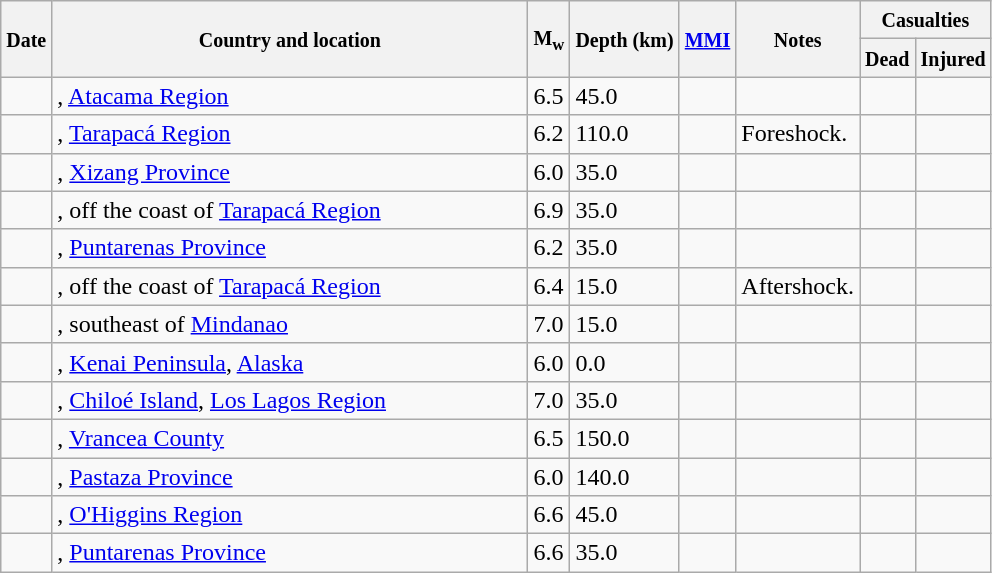<table class="wikitable sortable sort-under" style="border:1px black; margin-left:1em;">
<tr>
<th rowspan="2"><small>Date</small></th>
<th rowspan="2" style="width: 310px"><small>Country and location</small></th>
<th rowspan="2"><small>M<sub>w</sub></small></th>
<th rowspan="2"><small>Depth (km)</small></th>
<th rowspan="2"><small><a href='#'>MMI</a></small></th>
<th rowspan="2" class="unsortable"><small>Notes</small></th>
<th colspan="2"><small>Casualties</small></th>
</tr>
<tr>
<th><small>Dead</small></th>
<th><small>Injured</small></th>
</tr>
<tr>
<td></td>
<td>, <a href='#'>Atacama Region</a></td>
<td>6.5</td>
<td>45.0</td>
<td></td>
<td></td>
<td></td>
<td></td>
</tr>
<tr>
<td></td>
<td>, <a href='#'>Tarapacá Region</a></td>
<td>6.2</td>
<td>110.0</td>
<td></td>
<td>Foreshock.</td>
<td></td>
<td></td>
</tr>
<tr>
<td></td>
<td>, <a href='#'>Xizang Province</a></td>
<td>6.0</td>
<td>35.0</td>
<td></td>
<td></td>
<td></td>
<td></td>
</tr>
<tr>
<td></td>
<td>, off the coast of <a href='#'>Tarapacá Region</a></td>
<td>6.9</td>
<td>35.0</td>
<td></td>
<td></td>
<td></td>
<td></td>
</tr>
<tr>
<td></td>
<td>, <a href='#'>Puntarenas Province</a></td>
<td>6.2</td>
<td>35.0</td>
<td></td>
<td></td>
<td></td>
<td></td>
</tr>
<tr>
<td></td>
<td>, off the coast of <a href='#'>Tarapacá Region</a></td>
<td>6.4</td>
<td>15.0</td>
<td></td>
<td>Aftershock.</td>
<td></td>
<td></td>
</tr>
<tr>
<td></td>
<td>, southeast of <a href='#'>Mindanao</a></td>
<td>7.0</td>
<td>15.0</td>
<td></td>
<td></td>
<td></td>
<td></td>
</tr>
<tr>
<td></td>
<td>, <a href='#'>Kenai Peninsula</a>, <a href='#'>Alaska</a></td>
<td>6.0</td>
<td>0.0</td>
<td></td>
<td></td>
<td></td>
<td></td>
</tr>
<tr>
<td></td>
<td>, <a href='#'>Chiloé Island</a>, <a href='#'>Los Lagos Region</a></td>
<td>7.0</td>
<td>35.0</td>
<td></td>
<td></td>
<td></td>
<td></td>
</tr>
<tr>
<td></td>
<td>, <a href='#'>Vrancea County</a></td>
<td>6.5</td>
<td>150.0</td>
<td></td>
<td></td>
<td></td>
<td></td>
</tr>
<tr>
<td></td>
<td>, <a href='#'>Pastaza Province</a></td>
<td>6.0</td>
<td>140.0</td>
<td></td>
<td></td>
<td></td>
<td></td>
</tr>
<tr>
<td></td>
<td>, <a href='#'>O'Higgins Region</a></td>
<td>6.6</td>
<td>45.0</td>
<td></td>
<td></td>
<td></td>
<td></td>
</tr>
<tr>
<td></td>
<td>, <a href='#'>Puntarenas Province</a></td>
<td>6.6</td>
<td>35.0</td>
<td></td>
<td></td>
<td></td>
<td></td>
</tr>
</table>
